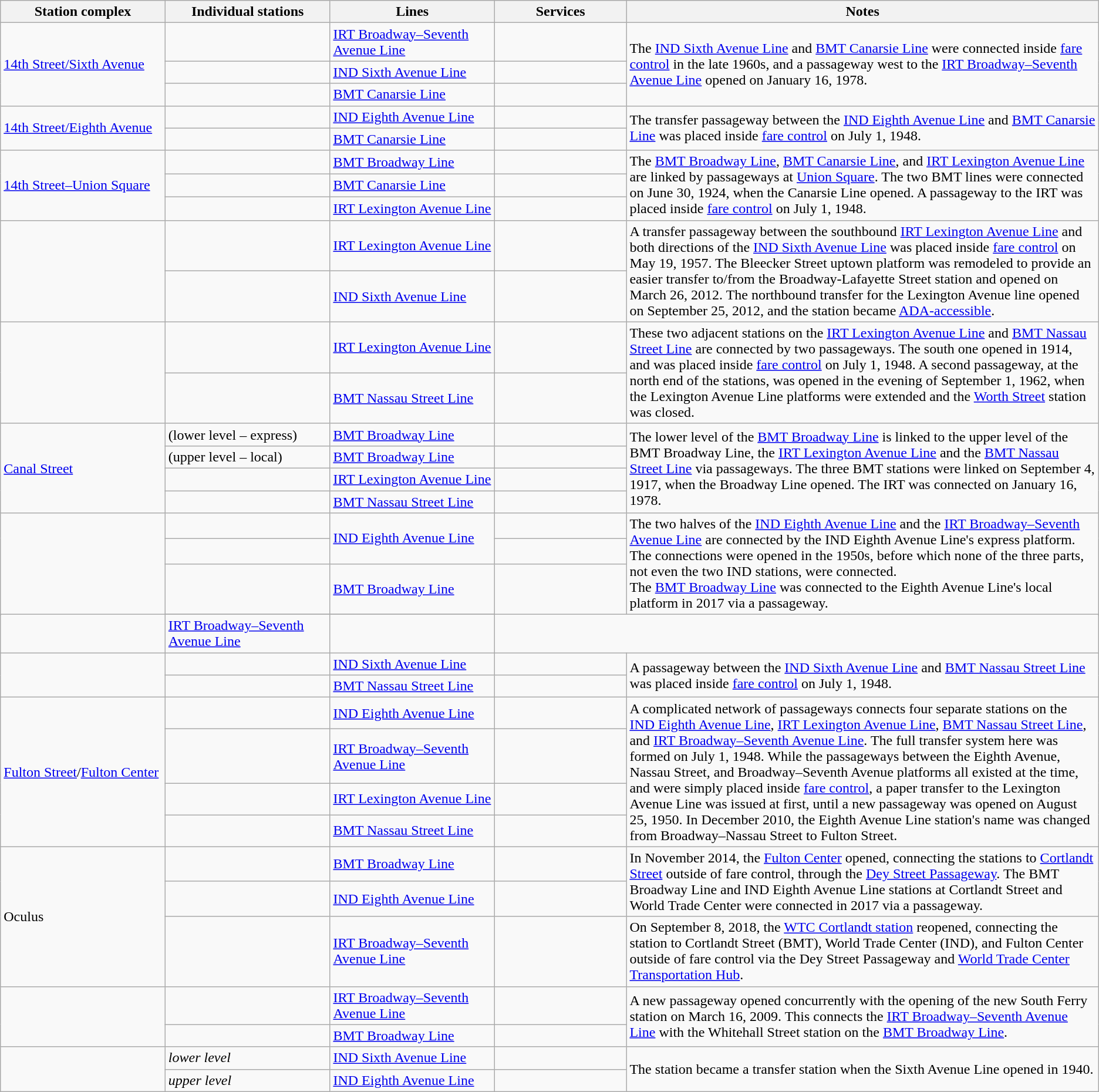<table class="wikitable">
<tr>
<th width=15%>Station complex</th>
<th width=15%>Individual stations</th>
<th width=15%>Lines</th>
<th width=12%>Services</th>
<th width=43%>Notes</th>
</tr>
<tr>
<td rowspan=3><a href='#'>14th Street/Sixth Avenue</a></td>
<td></td>
<td><a href='#'>IRT Broadway–Seventh Avenue Line</a></td>
<td></td>
<td rowspan=3>The <a href='#'>IND Sixth Avenue Line</a> and <a href='#'>BMT Canarsie Line</a> were connected inside <a href='#'>fare control</a> in the late 1960s, and a passageway west to the <a href='#'>IRT Broadway–Seventh Avenue Line</a> opened on January 16, 1978.</td>
</tr>
<tr>
<td></td>
<td><a href='#'>IND Sixth Avenue Line</a></td>
<td></td>
</tr>
<tr>
<td></td>
<td><a href='#'>BMT Canarsie Line</a></td>
<td></td>
</tr>
<tr>
<td rowspan=2><a href='#'>14th Street/Eighth Avenue</a></td>
<td></td>
<td><a href='#'>IND Eighth Avenue Line</a></td>
<td></td>
<td rowspan=2>The transfer passageway between the <a href='#'>IND Eighth Avenue Line</a> and <a href='#'>BMT Canarsie Line</a> was placed inside <a href='#'>fare control</a> on July 1, 1948.</td>
</tr>
<tr>
<td></td>
<td><a href='#'>BMT Canarsie Line</a></td>
<td></td>
</tr>
<tr>
<td rowspan=3><a href='#'>14th Street–Union Square</a></td>
<td></td>
<td><a href='#'>BMT Broadway Line</a></td>
<td></td>
<td rowspan=3>The <a href='#'>BMT Broadway Line</a>, <a href='#'>BMT Canarsie Line</a>, and <a href='#'>IRT Lexington Avenue Line</a> are linked by passageways at <a href='#'>Union Square</a>. The two BMT lines were connected on June 30, 1924, when the Canarsie Line opened. A passageway to the IRT was placed inside <a href='#'>fare control</a> on July 1, 1948.</td>
</tr>
<tr>
<td></td>
<td><a href='#'>BMT Canarsie Line</a></td>
<td></td>
</tr>
<tr>
<td></td>
<td><a href='#'>IRT Lexington Avenue Line</a></td>
<td></td>
</tr>
<tr>
<td rowspan=2></td>
<td></td>
<td><a href='#'>IRT Lexington Avenue Line</a></td>
<td></td>
<td rowspan=2>A transfer passageway between the southbound <a href='#'>IRT Lexington Avenue Line</a> and both directions of the <a href='#'>IND Sixth Avenue Line</a> was placed inside <a href='#'>fare control</a> on May 19, 1957. The Bleecker Street uptown platform was remodeled to provide an easier transfer to/from the Broadway-Lafayette Street station and opened on March 26, 2012. The northbound transfer for the Lexington Avenue line opened on September 25, 2012, and the station became <a href='#'>ADA-accessible</a>.</td>
</tr>
<tr>
<td></td>
<td><a href='#'>IND Sixth Avenue Line</a></td>
<td></td>
</tr>
<tr>
<td rowspan=2></td>
<td></td>
<td><a href='#'>IRT Lexington Avenue Line</a></td>
<td></td>
<td rowspan=2>These two adjacent stations on the <a href='#'>IRT Lexington Avenue Line</a> and <a href='#'>BMT Nassau Street Line</a> are connected by two passageways. The south one opened in 1914, and was placed inside <a href='#'>fare control</a> on July 1, 1948. A second passageway, at the north end of the stations, was opened in the evening of September 1, 1962, when the Lexington Avenue Line platforms were extended and the <a href='#'>Worth Street</a> station was closed.</td>
</tr>
<tr>
<td></td>
<td><a href='#'>BMT Nassau Street Line</a></td>
<td></td>
</tr>
<tr>
<td rowspan=4><a href='#'>Canal Street</a></td>
<td> (lower level – express)</td>
<td><a href='#'>BMT Broadway Line</a></td>
<td></td>
<td rowspan=4>The lower level of the <a href='#'>BMT Broadway Line</a> is linked to the upper level of the BMT Broadway Line, the <a href='#'>IRT Lexington Avenue Line</a> and the <a href='#'>BMT Nassau Street Line</a> via passageways. The three BMT stations were linked on September 4, 1917, when the Broadway Line opened. The IRT was connected on January 16, 1978.</td>
</tr>
<tr>
<td> (upper level – local)</td>
<td><a href='#'>BMT Broadway Line</a></td>
<td></td>
</tr>
<tr>
<td></td>
<td><a href='#'>IRT Lexington Avenue Line</a></td>
<td></td>
</tr>
<tr>
<td></td>
<td><a href='#'>BMT Nassau Street Line</a></td>
<td></td>
</tr>
<tr>
<td rowspan=4></td>
<td></td>
<td rowspan=2><a href='#'>IND Eighth Avenue Line</a></td>
<td></td>
<td rowspan=4>The two halves of the <a href='#'>IND Eighth Avenue Line</a> and the <a href='#'>IRT Broadway–Seventh Avenue Line</a> are connected by the IND Eighth Avenue Line's express platform. The connections were opened in the 1950s, before which none of the three parts, not even the two IND stations, were connected.<br>The <a href='#'>BMT Broadway Line</a> was connected to the Eighth Avenue Line's local platform in 2017 via a passageway.</td>
</tr>
<tr>
<td></td>
<td></td>
</tr>
<tr>
<td></td>
<td><a href='#'>BMT Broadway Line</a></td>
<td></td>
</tr>
<tr>
</tr>
<tr>
<td></td>
<td><a href='#'>IRT Broadway–Seventh Avenue Line</a></td>
<td></td>
</tr>
<tr>
<td rowspan=2></td>
<td></td>
<td><a href='#'>IND Sixth Avenue Line</a></td>
<td></td>
<td rowspan=2>A passageway between the <a href='#'>IND Sixth Avenue Line</a> and <a href='#'>BMT Nassau Street Line</a> was placed inside <a href='#'>fare control</a> on July 1, 1948.</td>
</tr>
<tr>
<td></td>
<td><a href='#'>BMT Nassau Street Line</a></td>
<td></td>
</tr>
<tr>
<td rowspan=4><a href='#'>Fulton Street</a>/<a href='#'>Fulton Center</a></td>
<td></td>
<td><a href='#'>IND Eighth Avenue Line</a></td>
<td></td>
<td rowspan="4">A complicated network of passageways connects four separate stations on the <a href='#'>IND Eighth Avenue Line</a>, <a href='#'>IRT Lexington Avenue Line</a>, <a href='#'>BMT Nassau Street Line</a>, and <a href='#'>IRT Broadway–Seventh Avenue Line</a>. The full transfer system here was formed on July 1, 1948. While the passageways between the Eighth Avenue, Nassau Street, and Broadway–Seventh Avenue platforms all existed at the time, and were simply placed inside <a href='#'>fare control</a>, a paper transfer to the Lexington Avenue Line was issued at first, until a new passageway was opened on August 25, 1950. In December 2010, the Eighth Avenue Line station's name was changed from Broadway–Nassau Street to Fulton Street.</td>
</tr>
<tr>
<td></td>
<td><a href='#'>IRT Broadway–Seventh Avenue Line</a></td>
<td></td>
</tr>
<tr>
<td></td>
<td><a href='#'>IRT Lexington Avenue Line</a></td>
<td></td>
</tr>
<tr>
<td></td>
<td><a href='#'>BMT Nassau Street Line</a></td>
<td></td>
</tr>
<tr>
<td rowspan="3">Oculus</td>
<td></td>
<td><a href='#'>BMT Broadway Line</a></td>
<td></td>
<td rowspan="2">In November 2014, the <a href='#'>Fulton Center</a> opened, connecting the stations to <a href='#'>Cortlandt Street</a> outside of fare control, through the <a href='#'>Dey Street Passageway</a>. The BMT Broadway Line and IND Eighth Avenue Line stations at Cortlandt Street and World Trade Center were connected in 2017 via a passageway.</td>
</tr>
<tr>
<td></td>
<td><a href='#'>IND Eighth Avenue Line</a></td>
<td></td>
</tr>
<tr>
<td></td>
<td><a href='#'>IRT Broadway–Seventh Avenue Line</a></td>
<td></td>
<td>On September 8, 2018, the <a href='#'>WTC Cortlandt station</a> reopened, connecting the station to Cortlandt Street (BMT), World Trade Center (IND), and Fulton Center outside of fare control via the Dey Street Passageway and <a href='#'>World Trade Center Transportation Hub</a>.</td>
</tr>
<tr>
<td rowspan="2"></td>
<td></td>
<td><a href='#'>IRT Broadway–Seventh Avenue Line</a></td>
<td></td>
<td rowspan="2">A new passageway opened concurrently with the opening of the new South Ferry station on March 16, 2009. This connects the <a href='#'>IRT Broadway–Seventh Avenue Line</a> with the Whitehall Street station on the <a href='#'>BMT Broadway Line</a>.</td>
</tr>
<tr>
<td></td>
<td><a href='#'>BMT Broadway Line</a></td>
<td></td>
</tr>
<tr>
<td rowspan=2></td>
<td><em>lower level</em></td>
<td><a href='#'>IND Sixth Avenue Line</a></td>
<td></td>
<td rowspan=2>The station became a transfer station when the Sixth Avenue Line opened in 1940.</td>
</tr>
<tr>
<td><em>upper level</em></td>
<td><a href='#'>IND Eighth Avenue Line</a></td>
<td></td>
</tr>
</table>
